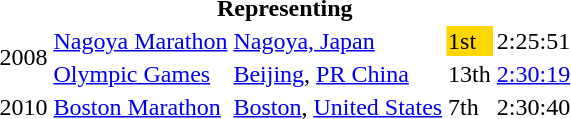<table>
<tr>
<th colspan="5">Representing </th>
</tr>
<tr>
<td rowspan=2>2008</td>
<td><a href='#'>Nagoya Marathon</a></td>
<td><a href='#'>Nagoya, Japan</a></td>
<td bgcolor=gold>1st</td>
<td>2:25:51</td>
</tr>
<tr>
<td><a href='#'>Olympic Games</a></td>
<td><a href='#'>Beijing</a>, <a href='#'>PR China</a></td>
<td>13th</td>
<td><a href='#'>2:30:19</a></td>
</tr>
<tr>
<td>2010</td>
<td><a href='#'>Boston Marathon</a></td>
<td><a href='#'>Boston</a>, <a href='#'>United States</a></td>
<td>7th</td>
<td>2:30:40</td>
</tr>
</table>
